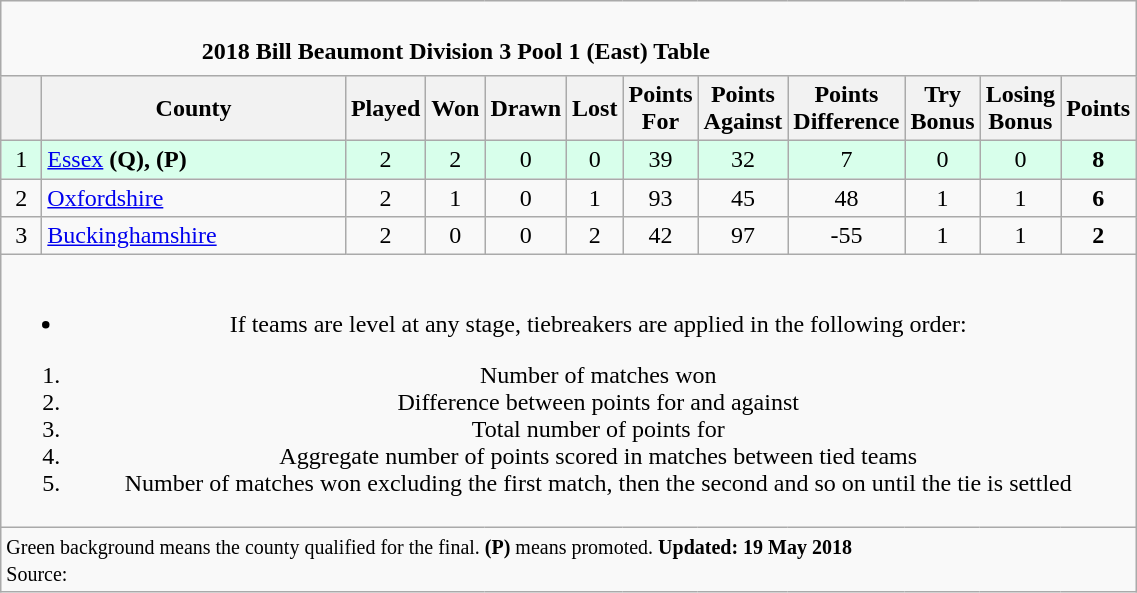<table class="wikitable" style="text-align: center;">
<tr>
<td colspan="15" cellpadding="0" cellspacing="0"><br><table border="0" width="80%" cellpadding="0" cellspacing="0">
<tr>
<td width=20% style="border:0px"></td>
<td style="border:0px"><strong>2018 Bill Beaumont Division 3 Pool 1 (East) Table</strong></td>
<td width=20% style="border:0px" align=right></td>
</tr>
</table>
</td>
</tr>
<tr>
<th bgcolor="#efefef" width="20"></th>
<th bgcolor="#efefef" width="195">County</th>
<th bgcolor="#efefef" width="20">Played</th>
<th bgcolor="#efefef" width="20">Won</th>
<th bgcolor="#efefef" width="20">Drawn</th>
<th bgcolor="#efefef" width="20">Lost</th>
<th bgcolor="#efefef" width="20">Points For</th>
<th bgcolor="#efefef" width="20">Points Against</th>
<th bgcolor="#efefef" width="20">Points Difference</th>
<th bgcolor="#efefef" width="20">Try Bonus</th>
<th bgcolor="#efefef" width="20">Losing Bonus</th>
<th bgcolor="#efefef" width="20">Points</th>
</tr>
<tr bgcolor=#d8ffeb align=center>
<td>1</td>
<td style="text-align:left;"><a href='#'>Essex</a> <strong>(Q), (P)</strong></td>
<td>2</td>
<td>2</td>
<td>0</td>
<td>0</td>
<td>39</td>
<td>32</td>
<td>7</td>
<td>0</td>
<td>0</td>
<td><strong>8</strong></td>
</tr>
<tr>
<td>2</td>
<td style="text-align:left;"><a href='#'>Oxfordshire</a></td>
<td>2</td>
<td>1</td>
<td>0</td>
<td>1</td>
<td>93</td>
<td>45</td>
<td>48</td>
<td>1</td>
<td>1</td>
<td><strong>6</strong></td>
</tr>
<tr>
<td>3</td>
<td style="text-align:left;"><a href='#'>Buckinghamshire</a></td>
<td>2</td>
<td>0</td>
<td>0</td>
<td>2</td>
<td>42</td>
<td>97</td>
<td>-55</td>
<td>1</td>
<td>1</td>
<td><strong>2</strong></td>
</tr>
<tr>
<td colspan="15"><br><ul><li>If teams are level at any stage, tiebreakers are applied in the following order:</li></ul><ol><li>Number of matches won</li><li>Difference between points for and against</li><li>Total number of points for</li><li>Aggregate number of points scored in matches between tied teams</li><li>Number of matches won excluding the first match, then the second and so on until the tie is settled</li></ol></td>
</tr>
<tr | style="text-align:left;" |>
<td colspan="15" style="border:0px"><small><span>Green background</span> means the county qualified for the final. <strong>(P)</strong> means promoted. <strong>Updated: 19 May 2018</strong><br>Source: </small><br><noinclude></td>
</tr>
</table>
